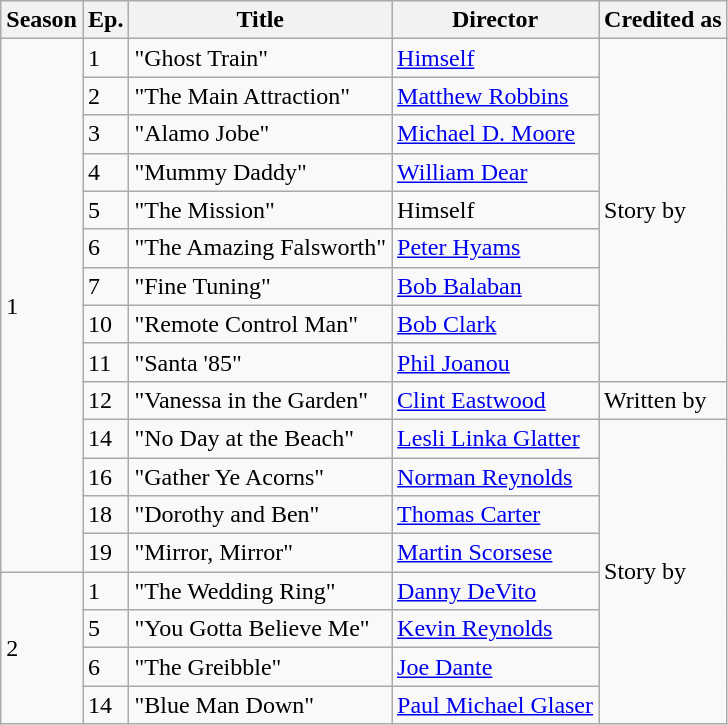<table class="wikitable ">
<tr>
<th>Season</th>
<th>Ep.</th>
<th>Title</th>
<th>Director</th>
<th>Credited as</th>
</tr>
<tr>
<td rowspan="14">1</td>
<td>1</td>
<td>"Ghost Train"</td>
<td><a href='#'>Himself</a></td>
<td rowspan="9">Story by</td>
</tr>
<tr>
<td>2</td>
<td>"The Main Attraction"</td>
<td><a href='#'>Matthew Robbins</a></td>
</tr>
<tr>
<td>3</td>
<td>"Alamo Jobe"</td>
<td><a href='#'>Michael D. Moore</a></td>
</tr>
<tr>
<td>4</td>
<td>"Mummy Daddy"</td>
<td><a href='#'>William Dear</a></td>
</tr>
<tr>
<td>5</td>
<td>"The Mission"</td>
<td>Himself</td>
</tr>
<tr>
<td>6</td>
<td>"The Amazing Falsworth"</td>
<td><a href='#'>Peter Hyams</a></td>
</tr>
<tr>
<td>7</td>
<td>"Fine Tuning"</td>
<td><a href='#'>Bob Balaban</a></td>
</tr>
<tr>
<td>10</td>
<td>"Remote Control Man"</td>
<td><a href='#'>Bob Clark</a></td>
</tr>
<tr>
<td>11</td>
<td>"Santa '85"</td>
<td><a href='#'>Phil Joanou</a></td>
</tr>
<tr>
<td>12</td>
<td>"Vanessa in the Garden"</td>
<td><a href='#'>Clint Eastwood</a></td>
<td>Written by</td>
</tr>
<tr>
<td>14</td>
<td>"No Day at the Beach"</td>
<td><a href='#'>Lesli Linka Glatter</a></td>
<td rowspan="8">Story by</td>
</tr>
<tr>
<td>16</td>
<td>"Gather Ye Acorns"</td>
<td><a href='#'>Norman Reynolds</a></td>
</tr>
<tr>
<td>18</td>
<td>"Dorothy and Ben"</td>
<td><a href='#'>Thomas Carter</a></td>
</tr>
<tr>
<td>19</td>
<td>"Mirror, Mirror"</td>
<td><a href='#'>Martin Scorsese</a></td>
</tr>
<tr>
<td rowspan="4">2</td>
<td>1</td>
<td>"The Wedding Ring"</td>
<td><a href='#'>Danny DeVito</a></td>
</tr>
<tr>
<td>5</td>
<td>"You Gotta Believe Me"</td>
<td><a href='#'>Kevin Reynolds</a></td>
</tr>
<tr>
<td>6</td>
<td>"The Greibble"</td>
<td><a href='#'>Joe Dante</a></td>
</tr>
<tr>
<td>14</td>
<td>"Blue Man Down"</td>
<td><a href='#'>Paul Michael Glaser</a></td>
</tr>
</table>
